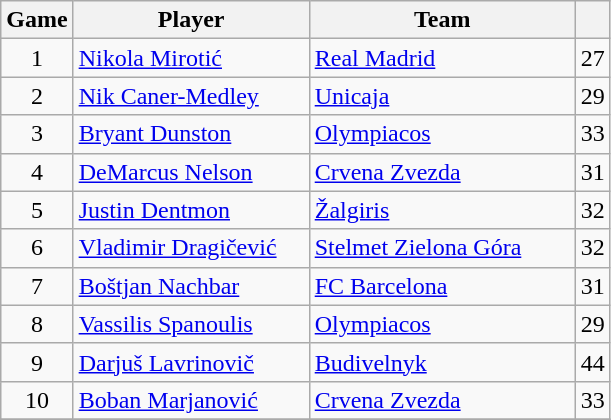<table class="wikitable sortable" style="text-align: center;">
<tr>
<th style="text-align:center;">Game</th>
<th style="text-align:center; width:150px;">Player</th>
<th style="text-align:center; width:170px;">Team</th>
<th style="text-align:center;"></th>
</tr>
<tr>
<td>1</td>
<td align="left"> <a href='#'>Nikola Mirotić</a></td>
<td align="left"> <a href='#'>Real Madrid</a></td>
<td>27</td>
</tr>
<tr>
<td>2</td>
<td align="left"> <a href='#'>Nik Caner-Medley</a></td>
<td align="left"> <a href='#'>Unicaja</a></td>
<td>29</td>
</tr>
<tr>
<td>3</td>
<td align="left"> <a href='#'>Bryant Dunston</a></td>
<td align="left"> <a href='#'>Olympiacos</a></td>
<td>33</td>
</tr>
<tr>
<td>4</td>
<td align="left"> <a href='#'>DeMarcus Nelson</a></td>
<td align="left"> <a href='#'>Crvena Zvezda</a></td>
<td>31</td>
</tr>
<tr>
<td>5</td>
<td align="left"> <a href='#'>Justin Dentmon</a></td>
<td align="left"> <a href='#'>Žalgiris</a></td>
<td>32</td>
</tr>
<tr>
<td>6</td>
<td align="left"> <a href='#'>Vladimir Dragičević</a></td>
<td align="left"> <a href='#'>Stelmet Zielona Góra</a></td>
<td>32</td>
</tr>
<tr>
<td>7</td>
<td align="left"> <a href='#'>Boštjan Nachbar</a></td>
<td align="left"> <a href='#'>FC Barcelona</a></td>
<td>31</td>
</tr>
<tr>
<td>8</td>
<td align="left"> <a href='#'>Vassilis Spanoulis</a></td>
<td align="left"> <a href='#'>Olympiacos</a></td>
<td>29</td>
</tr>
<tr>
<td>9</td>
<td align="left"> <a href='#'>Darjuš Lavrinovič</a></td>
<td align="left"> <a href='#'>Budivelnyk</a></td>
<td>44</td>
</tr>
<tr>
<td>10</td>
<td align="left"> <a href='#'>Boban Marjanović</a></td>
<td align="left"> <a href='#'>Crvena Zvezda</a></td>
<td>33</td>
</tr>
<tr>
</tr>
</table>
